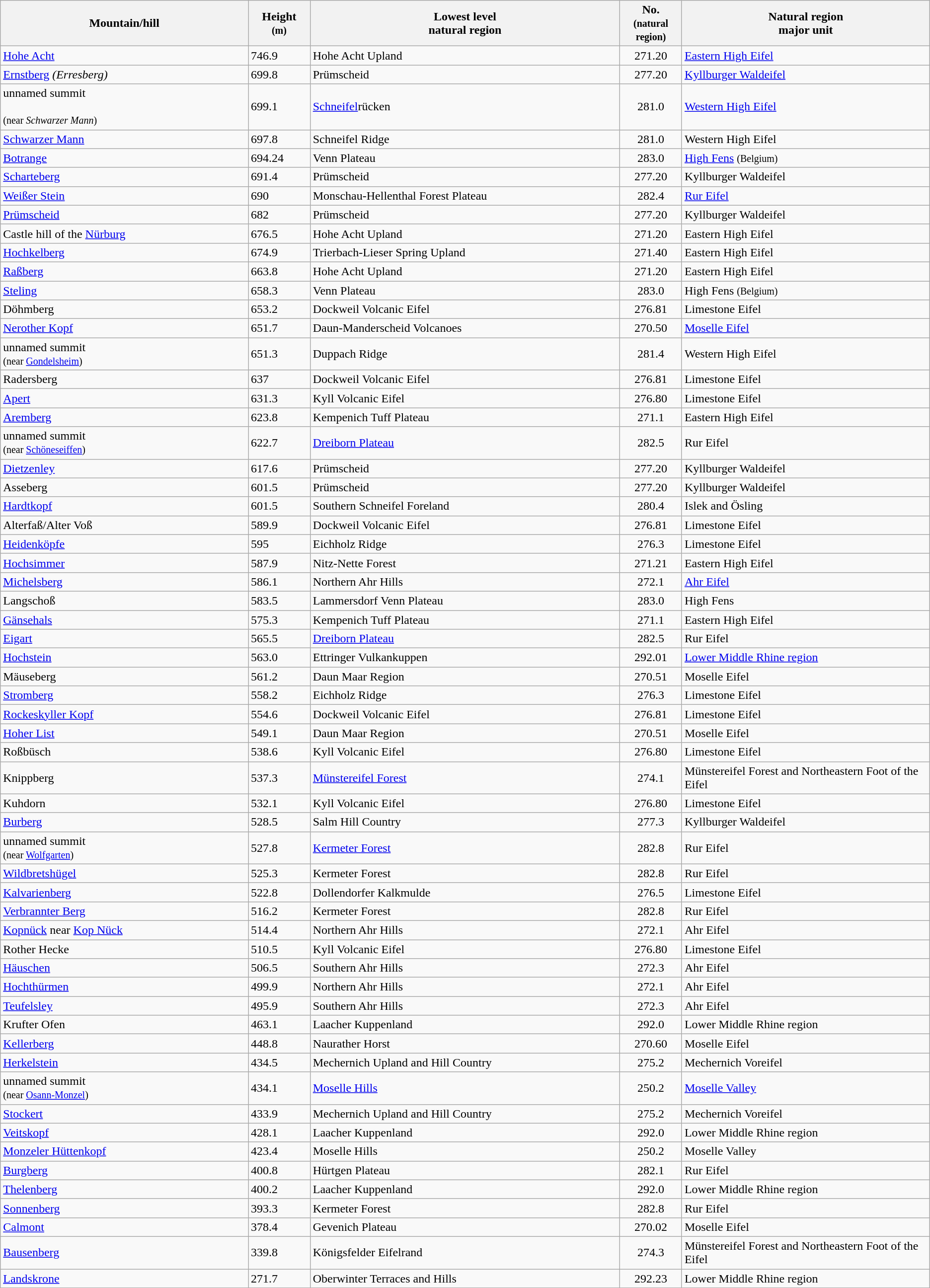<table class="wikitable sortable toptextcells">
<tr>
<th width="20%">Mountain/hill</th>
<th width="5%">Height<br><small>(m)</small></th>
<th width="25%">Lowest level<br>natural region</th>
<th width="5%">No.<br><small>(natural region)</small></th>
<th width="20%">Natural region<br>major unit</th>
</tr>
<tr>
<td><a href='#'>Hohe Acht</a></td>
<td>746.9</td>
<td>Hohe Acht Upland</td>
<td align="center">271.20</td>
<td><a href='#'>Eastern High Eifel</a></td>
</tr>
<tr>
<td><a href='#'>Ernstberg</a> <em>(Erresberg)</em></td>
<td>699.8</td>
<td>Prümscheid</td>
<td align="center">277.20</td>
<td><a href='#'>Kyllburger Waldeifel</a></td>
</tr>
<tr>
<td>unnamed summit<br><br><small>(near <em>Schwarzer Mann</em>)</small></td>
<td>699.1</td>
<td><a href='#'>Schneifel</a>rücken</td>
<td align="center">281.0</td>
<td><a href='#'>Western High Eifel</a></td>
</tr>
<tr>
<td><a href='#'>Schwarzer Mann</a></td>
<td>697.8</td>
<td>Schneifel Ridge</td>
<td align="center">281.0</td>
<td>Western High Eifel</td>
</tr>
<tr>
<td><a href='#'>Botrange</a></td>
<td>694.24</td>
<td>Venn Plateau</td>
<td align="center">283.0</td>
<td><a href='#'>High Fens</a> <small>(Belgium)</small></td>
</tr>
<tr>
<td><a href='#'>Scharteberg</a></td>
<td>691.4</td>
<td>Prümscheid</td>
<td align="center">277.20</td>
<td>Kyllburger Waldeifel</td>
</tr>
<tr>
<td><a href='#'>Weißer Stein</a></td>
<td>690</td>
<td>Monschau-Hellenthal Forest Plateau</td>
<td align="center">282.4</td>
<td><a href='#'>Rur Eifel</a></td>
</tr>
<tr>
<td><a href='#'>Prümscheid</a></td>
<td>682</td>
<td>Prümscheid</td>
<td align="center">277.20</td>
<td>Kyllburger Waldeifel</td>
</tr>
<tr>
<td>Castle hill of the <a href='#'>Nürburg</a></td>
<td>676.5</td>
<td>Hohe Acht Upland</td>
<td align="center">271.20</td>
<td>Eastern High Eifel</td>
</tr>
<tr>
<td><a href='#'>Hochkelberg</a></td>
<td>674.9</td>
<td>Trierbach-Lieser Spring Upland</td>
<td align="center">271.40</td>
<td>Eastern High Eifel</td>
</tr>
<tr>
<td><a href='#'>Raßberg</a></td>
<td>663.8</td>
<td>Hohe Acht Upland</td>
<td align="center">271.20</td>
<td>Eastern High Eifel</td>
</tr>
<tr>
<td><a href='#'>Steling</a></td>
<td>658.3</td>
<td>Venn Plateau</td>
<td align="center">283.0</td>
<td>High Fens <small>(Belgium)</small></td>
</tr>
<tr>
<td>Döhmberg</td>
<td>653.2</td>
<td>Dockweil Volcanic Eifel</td>
<td align="center">276.81</td>
<td>Limestone Eifel</td>
</tr>
<tr>
<td><a href='#'>Nerother Kopf</a></td>
<td>651.7</td>
<td>Daun-Manderscheid Volcanoes</td>
<td align="center">270.50</td>
<td><a href='#'>Moselle Eifel</a></td>
</tr>
<tr>
<td>unnamed summit<br><small>(near <a href='#'>Gondelsheim</a>)</small></td>
<td>651.3</td>
<td>Duppach Ridge</td>
<td align="center">281.4</td>
<td>Western High Eifel</td>
</tr>
<tr>
<td>Radersberg</td>
<td>637</td>
<td>Dockweil Volcanic Eifel</td>
<td align="center">276.81</td>
<td>Limestone Eifel</td>
</tr>
<tr>
<td><a href='#'>Apert</a></td>
<td>631.3</td>
<td>Kyll Volcanic Eifel</td>
<td align="center">276.80</td>
<td>Limestone Eifel</td>
</tr>
<tr>
<td><a href='#'>Aremberg</a></td>
<td>623.8</td>
<td>Kempenich Tuff Plateau</td>
<td align="center">271.1</td>
<td>Eastern High Eifel</td>
</tr>
<tr>
<td>unnamed summit<br><small>(near <a href='#'>Schöneseiffen</a>)</small></td>
<td>622.7</td>
<td><a href='#'>Dreiborn Plateau</a></td>
<td align="center">282.5</td>
<td>Rur Eifel</td>
</tr>
<tr>
<td><a href='#'>Dietzenley</a></td>
<td>617.6</td>
<td>Prümscheid</td>
<td align="center">277.20</td>
<td>Kyllburger Waldeifel</td>
</tr>
<tr>
<td>Asseberg</td>
<td>601.5</td>
<td>Prümscheid</td>
<td align="center">277.20</td>
<td>Kyllburger Waldeifel</td>
</tr>
<tr>
<td><a href='#'>Hardtkopf</a></td>
<td>601.5</td>
<td>Southern Schneifel Foreland</td>
<td align="center">280.4</td>
<td>Islek and Ösling</td>
</tr>
<tr>
<td>Alterfaß/Alter Voß</td>
<td>589.9</td>
<td>Dockweil Volcanic Eifel</td>
<td align="center">276.81</td>
<td>Limestone Eifel</td>
</tr>
<tr>
<td><a href='#'>Heidenköpfe</a></td>
<td> 595</td>
<td>Eichholz Ridge</td>
<td align="center">276.3</td>
<td>Limestone Eifel</td>
</tr>
<tr>
<td><a href='#'>Hochsimmer</a></td>
<td>587.9</td>
<td>Nitz-Nette Forest</td>
<td align="center">271.21</td>
<td>Eastern High Eifel</td>
</tr>
<tr>
<td><a href='#'>Michelsberg</a></td>
<td>586.1</td>
<td>Northern Ahr Hills</td>
<td align="center">272.1</td>
<td><a href='#'>Ahr Eifel</a></td>
</tr>
<tr>
<td>Langschoß</td>
<td>583.5</td>
<td>Lammersdorf Venn Plateau</td>
<td align="center">283.0</td>
<td>High Fens</td>
</tr>
<tr>
<td><a href='#'>Gänsehals</a></td>
<td>575.3</td>
<td>Kempenich Tuff Plateau</td>
<td align="center">271.1</td>
<td>Eastern High Eifel</td>
</tr>
<tr>
<td><a href='#'>Eigart</a></td>
<td>565.5</td>
<td><a href='#'>Dreiborn Plateau</a></td>
<td align="center">282.5</td>
<td>Rur Eifel</td>
</tr>
<tr>
<td><a href='#'>Hochstein</a></td>
<td>563.0</td>
<td>Ettringer Vulkankuppen</td>
<td align="center">292.01</td>
<td><a href='#'>Lower Middle Rhine region</a></td>
</tr>
<tr>
<td>Mäuseberg</td>
<td>561.2</td>
<td>Daun Maar Region</td>
<td align="center">270.51</td>
<td>Moselle Eifel</td>
</tr>
<tr>
<td><a href='#'>Stromberg</a></td>
<td>558.2</td>
<td>Eichholz Ridge</td>
<td align="center">276.3</td>
<td>Limestone Eifel</td>
</tr>
<tr>
<td><a href='#'>Rockeskyller Kopf</a></td>
<td>554.6</td>
<td>Dockweil Volcanic Eifel</td>
<td align="center">276.81</td>
<td>Limestone Eifel</td>
</tr>
<tr>
<td><a href='#'>Hoher List</a></td>
<td>549.1</td>
<td>Daun Maar Region</td>
<td align="center">270.51</td>
<td>Moselle Eifel</td>
</tr>
<tr>
<td>Roßbüsch</td>
<td>538.6</td>
<td>Kyll Volcanic Eifel</td>
<td align="center">276.80</td>
<td>Limestone Eifel</td>
</tr>
<tr>
<td>Knippberg</td>
<td>537.3</td>
<td><a href='#'>Münstereifel Forest</a></td>
<td align="center">274.1</td>
<td>Münstereifel Forest and Northeastern Foot of the Eifel</td>
</tr>
<tr>
<td>Kuhdorn</td>
<td>532.1</td>
<td>Kyll Volcanic Eifel</td>
<td align="center">276.80</td>
<td>Limestone Eifel</td>
</tr>
<tr>
<td><a href='#'>Burberg</a></td>
<td>528.5</td>
<td>Salm Hill Country</td>
<td align="center">277.3</td>
<td>Kyllburger Waldeifel</td>
</tr>
<tr>
<td>unnamed summit<br><small>(near <a href='#'>Wolfgarten</a>)</small></td>
<td>527.8</td>
<td><a href='#'>Kermeter Forest</a></td>
<td align="center">282.8</td>
<td>Rur Eifel</td>
</tr>
<tr>
<td><a href='#'>Wildbretshügel</a></td>
<td>525.3</td>
<td>Kermeter Forest</td>
<td align="center">282.8</td>
<td>Rur Eifel</td>
</tr>
<tr>
<td><a href='#'>Kalvarienberg</a></td>
<td>522.8</td>
<td>Dollendorfer Kalkmulde</td>
<td align="center">276.5</td>
<td>Limestone Eifel</td>
</tr>
<tr>
<td><a href='#'>Verbrannter Berg</a></td>
<td>516.2</td>
<td>Kermeter Forest</td>
<td align="center">282.8</td>
<td>Rur Eifel</td>
</tr>
<tr>
<td><a href='#'>Kopnück</a> near <a href='#'>Kop Nück</a></td>
<td>514.4</td>
<td>Northern Ahr Hills</td>
<td align="center">272.1</td>
<td>Ahr Eifel</td>
</tr>
<tr>
<td>Rother Hecke</td>
<td>510.5</td>
<td>Kyll Volcanic Eifel</td>
<td align="center">276.80</td>
<td>Limestone Eifel</td>
</tr>
<tr>
<td><a href='#'>Häuschen</a></td>
<td>506.5</td>
<td>Southern Ahr Hills</td>
<td align="center">272.3</td>
<td>Ahr Eifel</td>
</tr>
<tr>
<td><a href='#'>Hochthürmen</a></td>
<td>499.9</td>
<td>Northern Ahr Hills</td>
<td align="center">272.1</td>
<td>Ahr Eifel</td>
</tr>
<tr>
<td><a href='#'>Teufelsley</a></td>
<td>495.9</td>
<td>Southern Ahr Hills</td>
<td align="center">272.3</td>
<td>Ahr Eifel</td>
</tr>
<tr>
<td>Krufter Ofen</td>
<td>463.1</td>
<td>Laacher Kuppenland</td>
<td align="center">292.0</td>
<td>Lower Middle Rhine region</td>
</tr>
<tr>
<td><a href='#'>Kellerberg</a></td>
<td>448.8</td>
<td>Naurather Horst</td>
<td align="center">270.60</td>
<td>Moselle Eifel</td>
</tr>
<tr>
<td><a href='#'>Herkelstein</a></td>
<td>434.5</td>
<td>Mechernich Upland and Hill Country</td>
<td align="center">275.2</td>
<td>Mechernich Voreifel</td>
</tr>
<tr>
<td>unnamed summit<br><small>(near <a href='#'>Osann-Monzel</a>)</small></td>
<td>434.1</td>
<td><a href='#'>Moselle Hills</a></td>
<td align="center">250.2</td>
<td><a href='#'>Moselle Valley</a></td>
</tr>
<tr>
<td><a href='#'>Stockert</a></td>
<td>433.9</td>
<td>Mechernich Upland and Hill Country</td>
<td align="center">275.2</td>
<td>Mechernich Voreifel</td>
</tr>
<tr>
<td><a href='#'>Veitskopf</a></td>
<td>428.1</td>
<td>Laacher Kuppenland</td>
<td align="center">292.0</td>
<td>Lower Middle Rhine region</td>
</tr>
<tr>
<td><a href='#'>Monzeler Hüttenkopf</a></td>
<td>423.4</td>
<td>Moselle Hills</td>
<td align="center">250.2</td>
<td>Moselle Valley</td>
</tr>
<tr>
<td><a href='#'>Burgberg</a></td>
<td>400.8</td>
<td>Hürtgen Plateau</td>
<td align="center">282.1</td>
<td>Rur Eifel</td>
</tr>
<tr>
<td><a href='#'>Thelenberg</a></td>
<td>400.2</td>
<td>Laacher Kuppenland</td>
<td align="center">292.0</td>
<td>Lower Middle Rhine region</td>
</tr>
<tr>
<td><a href='#'>Sonnenberg</a></td>
<td>393.3</td>
<td>Kermeter Forest</td>
<td align="center">282.8</td>
<td>Rur Eifel</td>
</tr>
<tr>
<td><a href='#'>Calmont</a></td>
<td>378.4</td>
<td>Gevenich Plateau</td>
<td align="center">270.02</td>
<td>Moselle Eifel</td>
</tr>
<tr>
<td><a href='#'>Bausenberg</a></td>
<td>339.8</td>
<td>Königsfelder Eifelrand</td>
<td align="center">274.3</td>
<td>Münstereifel Forest and Northeastern Foot of the Eifel</td>
</tr>
<tr>
<td><a href='#'>Landskrone</a></td>
<td>271.7</td>
<td>Oberwinter Terraces and Hills</td>
<td align="center">292.23</td>
<td>Lower Middle Rhine region</td>
</tr>
</table>
